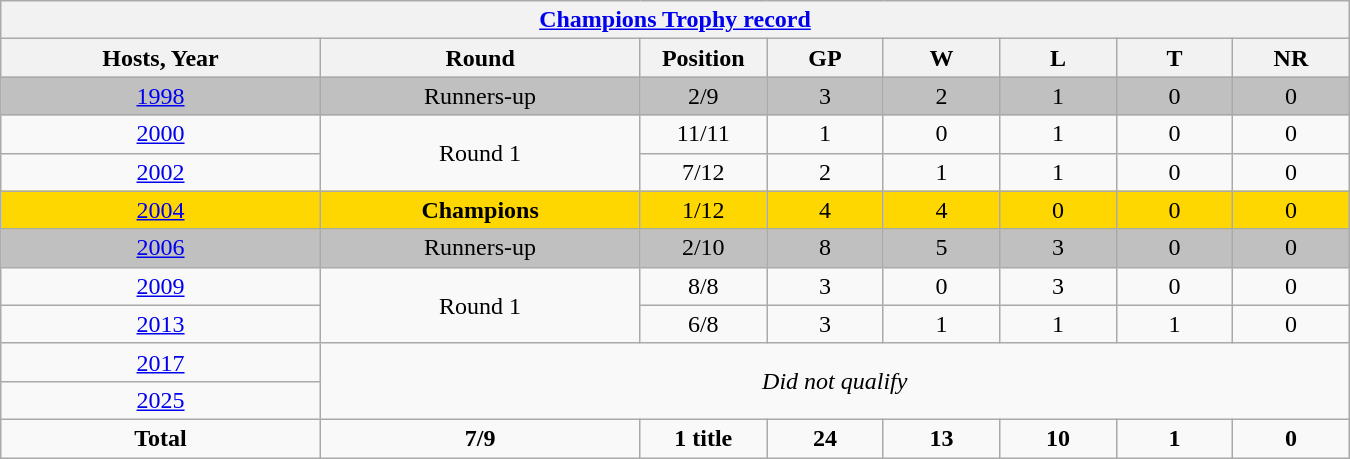<table class="wikitable" style="text-align: center; width:900px">
<tr>
<th colspan=9><a href='#'>Champions Trophy record</a></th>
</tr>
<tr>
<th width=150>Hosts, Year</th>
<th width=150>Round</th>
<th width=50>Position</th>
<th width=50>GP</th>
<th width=50>W</th>
<th width=50>L</th>
<th width=50>T</th>
<th width=50>NR</th>
</tr>
<tr style="background:silver;">
<td> <a href='#'>1998</a></td>
<td>Runners-up</td>
<td>2/9</td>
<td>3</td>
<td>2</td>
<td>1</td>
<td>0</td>
<td>0</td>
</tr>
<tr>
<td> <a href='#'>2000</a></td>
<td rowspan=2>Round 1</td>
<td>11/11</td>
<td>1</td>
<td>0</td>
<td>1</td>
<td>0</td>
<td>0</td>
</tr>
<tr>
<td> <a href='#'>2002</a></td>
<td>7/12</td>
<td>2</td>
<td>1</td>
<td>1</td>
<td>0</td>
<td>0</td>
</tr>
<tr style="background:gold;">
<td> <a href='#'>2004</a></td>
<td><strong>Champions</strong></td>
<td>1/12</td>
<td>4</td>
<td>4</td>
<td>0</td>
<td>0</td>
<td>0</td>
</tr>
<tr style="background:silver;">
<td> <a href='#'>2006</a></td>
<td>Runners-up</td>
<td>2/10</td>
<td>8</td>
<td>5</td>
<td>3</td>
<td>0</td>
<td>0</td>
</tr>
<tr>
<td> <a href='#'>2009</a></td>
<td rowspan=2>Round 1</td>
<td>8/8</td>
<td>3</td>
<td>0</td>
<td>3</td>
<td>0</td>
<td>0</td>
</tr>
<tr>
<td>  <a href='#'>2013</a></td>
<td>6/8</td>
<td>3</td>
<td>1</td>
<td>1</td>
<td>1</td>
<td>0</td>
</tr>
<tr>
<td>  <a href='#'>2017</a></td>
<td colspan="7" rowspan="2"><em>Did not qualify</em></td>
</tr>
<tr>
<td>  <a href='#'>2025</a></td>
</tr>
<tr>
<td><strong>Total</strong></td>
<td><strong>7/9</strong></td>
<td><strong>1 title</strong></td>
<td><strong>24</strong></td>
<td><strong>13</strong></td>
<td><strong>10</strong></td>
<td><strong>1</strong></td>
<td><strong>0</strong></td>
</tr>
</table>
